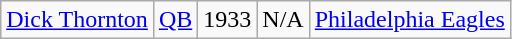<table class="wikitable">
<tr>
<td><a href='#'>Dick Thornton</a></td>
<td><a href='#'>QB</a></td>
<td>1933</td>
<td>N/A</td>
<td><a href='#'>Philadelphia Eagles</a></td>
</tr>
</table>
